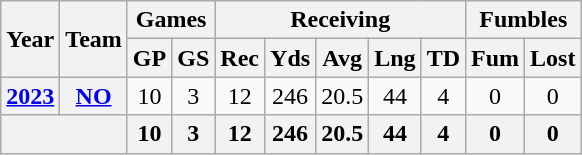<table class=wikitable style="text-align:center;">
<tr>
<th rowspan="2">Year</th>
<th rowspan="2">Team</th>
<th colspan="2">Games</th>
<th colspan="5">Receiving</th>
<th colspan="2">Fumbles</th>
</tr>
<tr>
<th>GP</th>
<th>GS</th>
<th>Rec</th>
<th>Yds</th>
<th>Avg</th>
<th>Lng</th>
<th>TD</th>
<th>Fum</th>
<th>Lost</th>
</tr>
<tr>
<th><a href='#'>2023</a></th>
<th><a href='#'>NO</a></th>
<td>10</td>
<td>3</td>
<td>12</td>
<td>246</td>
<td>20.5</td>
<td>44</td>
<td>4</td>
<td>0</td>
<td>0</td>
</tr>
<tr>
<th colspan="2"></th>
<th>10</th>
<th>3</th>
<th>12</th>
<th>246</th>
<th>20.5</th>
<th>44</th>
<th>4</th>
<th>0</th>
<th>0</th>
</tr>
</table>
